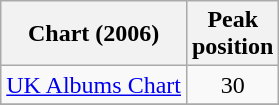<table class="wikitable">
<tr>
<th>Chart (2006)</th>
<th>Peak<br>position</th>
</tr>
<tr>
<td align="left"><a href='#'>UK Albums Chart</a></td>
<td align="center">30</td>
</tr>
<tr>
</tr>
</table>
